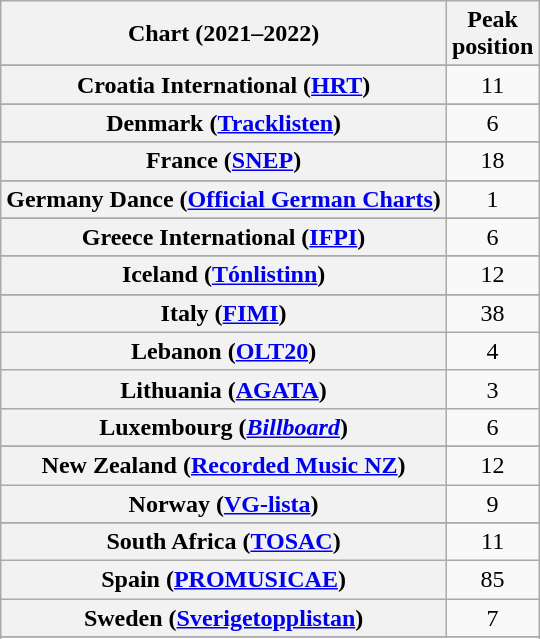<table class="wikitable sortable plainrowheaders" style="text-align:center">
<tr>
<th scope="col">Chart (2021–2022)</th>
<th scope="col">Peak<br>position</th>
</tr>
<tr>
</tr>
<tr>
</tr>
<tr>
</tr>
<tr>
</tr>
<tr>
</tr>
<tr>
</tr>
<tr>
</tr>
<tr>
<th scope="row">Croatia International (<a href='#'>HRT</a>)</th>
<td>11</td>
</tr>
<tr>
</tr>
<tr>
</tr>
<tr>
<th scope="row">Denmark (<a href='#'>Tracklisten</a>)</th>
<td>6</td>
</tr>
<tr>
</tr>
<tr>
<th scope="row">France (<a href='#'>SNEP</a>)</th>
<td>18</td>
</tr>
<tr>
</tr>
<tr>
<th scope="row">Germany Dance (<a href='#'>Official German Charts</a>)</th>
<td>1</td>
</tr>
<tr>
</tr>
<tr>
<th scope="row">Greece International (<a href='#'>IFPI</a>)</th>
<td>6</td>
</tr>
<tr>
</tr>
<tr>
</tr>
<tr>
</tr>
<tr>
<th scope="row">Iceland (<a href='#'>Tónlistinn</a>)</th>
<td>12</td>
</tr>
<tr>
</tr>
<tr>
<th scope="row">Italy (<a href='#'>FIMI</a>)</th>
<td>38</td>
</tr>
<tr>
<th scope="row">Lebanon (<a href='#'>OLT20</a>)</th>
<td>4</td>
</tr>
<tr>
<th scope="row">Lithuania (<a href='#'>AGATA</a>)</th>
<td>3</td>
</tr>
<tr>
<th scope="row">Luxembourg (<em><a href='#'>Billboard</a></em>)</th>
<td>6</td>
</tr>
<tr>
</tr>
<tr>
</tr>
<tr>
<th scope="row">New Zealand (<a href='#'>Recorded Music NZ</a>)</th>
<td>12</td>
</tr>
<tr>
<th scope="row">Norway (<a href='#'>VG-lista</a>)</th>
<td>9</td>
</tr>
<tr>
</tr>
<tr>
</tr>
<tr>
</tr>
<tr>
</tr>
<tr>
</tr>
<tr>
</tr>
<tr>
<th scope="row">South Africa (<a href='#'>TOSAC</a>)</th>
<td>11</td>
</tr>
<tr>
<th scope="row">Spain (<a href='#'>PROMUSICAE</a>)</th>
<td>85</td>
</tr>
<tr>
<th scope="row">Sweden (<a href='#'>Sverigetopplistan</a>)</th>
<td>7</td>
</tr>
<tr>
</tr>
<tr>
</tr>
<tr>
</tr>
<tr>
</tr>
<tr>
</tr>
</table>
